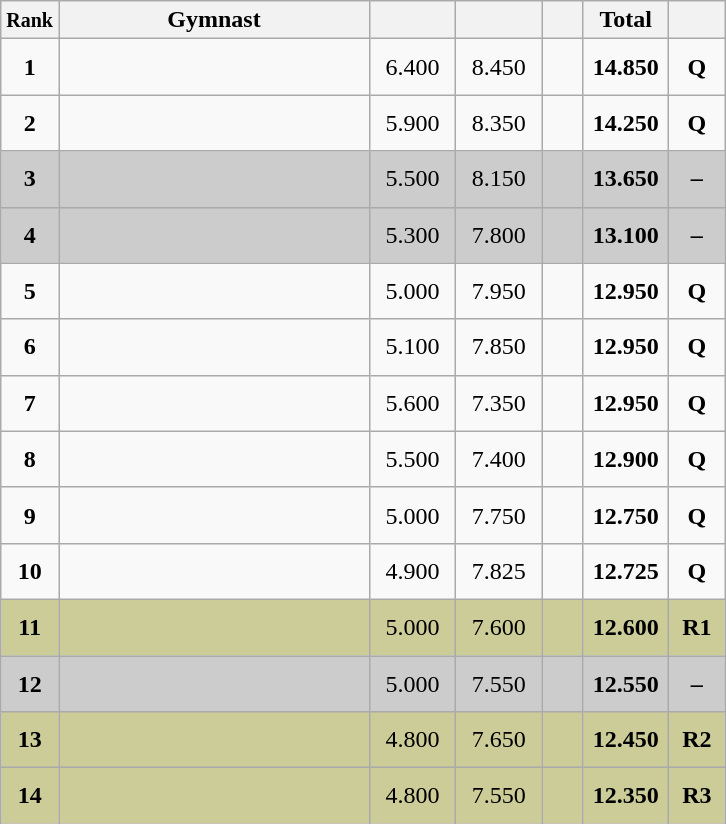<table style="text-align:center;" class="wikitable sortable">
<tr>
<th scope="col" style="width:15px;"><small>Rank</small></th>
<th scope="col" style="width:200px;">Gymnast</th>
<th scope="col" style="width:50px;"><small></small></th>
<th scope="col" style="width:50px;"><small></small></th>
<th scope="col" style="width:20px;"><small></small></th>
<th scope="col" style="width:50px;">Total</th>
<th scope="col" style="width:30px;"><small></small></th>
</tr>
<tr>
<td scope="row" style="text-align:center"><strong>1</strong></td>
<td style="height:30px; text-align:left;"></td>
<td>6.400</td>
<td>8.450</td>
<td></td>
<td><strong>14.850</strong></td>
<td><strong>Q</strong></td>
</tr>
<tr>
<td scope="row" style="text-align:center"><strong>2</strong></td>
<td style="height:30px; text-align:left;"></td>
<td>5.900</td>
<td>8.350</td>
<td></td>
<td><strong>14.250</strong></td>
<td><strong>Q</strong></td>
</tr>
<tr style="background:#cccccc;">
<td scope="row" style="text-align:center"><strong>3</strong></td>
<td style="height:30px; text-align:left;"></td>
<td>5.500</td>
<td>8.150</td>
<td></td>
<td><strong>13.650</strong></td>
<td><strong>–</strong></td>
</tr>
<tr style="background:#cccccc;">
<td scope="row" style="text-align:center"><strong>4</strong></td>
<td style="height:30px; text-align:left;"></td>
<td>5.300</td>
<td>7.800</td>
<td></td>
<td><strong>13.100</strong></td>
<td><strong>–</strong></td>
</tr>
<tr>
<td scope="row" style="text-align:center"><strong>5</strong></td>
<td style="height:30px; text-align:left;"></td>
<td>5.000</td>
<td>7.950</td>
<td></td>
<td><strong>12.950</strong></td>
<td><strong>Q</strong></td>
</tr>
<tr>
<td scope="row" style="text-align:center"><strong>6</strong></td>
<td style="height:30px; text-align:left;"></td>
<td>5.100</td>
<td>7.850</td>
<td></td>
<td><strong>12.950</strong></td>
<td><strong>Q</strong></td>
</tr>
<tr>
<td scope="row" style="text-align:center"><strong>7</strong></td>
<td style="height:30px; text-align:left;"></td>
<td>5.600</td>
<td>7.350</td>
<td></td>
<td><strong>12.950</strong></td>
<td><strong>Q</strong></td>
</tr>
<tr>
<td scope="row" style="text-align:center"><strong>8</strong></td>
<td style="height:30px; text-align:left;"></td>
<td>5.500</td>
<td>7.400</td>
<td></td>
<td><strong>12.900</strong></td>
<td><strong>Q</strong></td>
</tr>
<tr>
<td scope="row" style="text-align:center"><strong>9</strong></td>
<td style="height:30px; text-align:left;"></td>
<td>5.000</td>
<td>7.750</td>
<td></td>
<td><strong>12.750</strong></td>
<td><strong>Q</strong></td>
</tr>
<tr>
<td scope="row" style="text-align:center"><strong>10</strong></td>
<td style="height:30px; text-align:left;"></td>
<td>4.900</td>
<td>7.825</td>
<td></td>
<td><strong>12.725</strong></td>
<td><strong>Q</strong></td>
</tr>
<tr style="background:#cccc99;">
<td scope="row" style="text-align:center"><strong>11</strong></td>
<td style="height:30px; text-align:left;"></td>
<td>5.000</td>
<td>7.600</td>
<td></td>
<td><strong>12.600</strong></td>
<td><strong>R1</strong></td>
</tr>
<tr style="background:#cccccc;">
<td scope="row" style="text-align:center"><strong>12</strong></td>
<td style="height:30px; text-align:left;"></td>
<td>5.000</td>
<td>7.550</td>
<td></td>
<td><strong>12.550</strong></td>
<td><strong>–</strong></td>
</tr>
<tr style="background:#cccc99;">
<td scope="row" style="text-align:center"><strong>13</strong></td>
<td style="height:30px; text-align:left;"></td>
<td>4.800</td>
<td>7.650</td>
<td></td>
<td><strong>12.450</strong></td>
<td><strong>R2</strong></td>
</tr>
<tr style="background:#cccc99;">
<td scope="row" style="text-align:center"><strong>14</strong></td>
<td style="height:30px; text-align:left;"></td>
<td>4.800</td>
<td>7.550</td>
<td></td>
<td><strong>12.350</strong></td>
<td><strong>R3</strong></td>
</tr>
</table>
